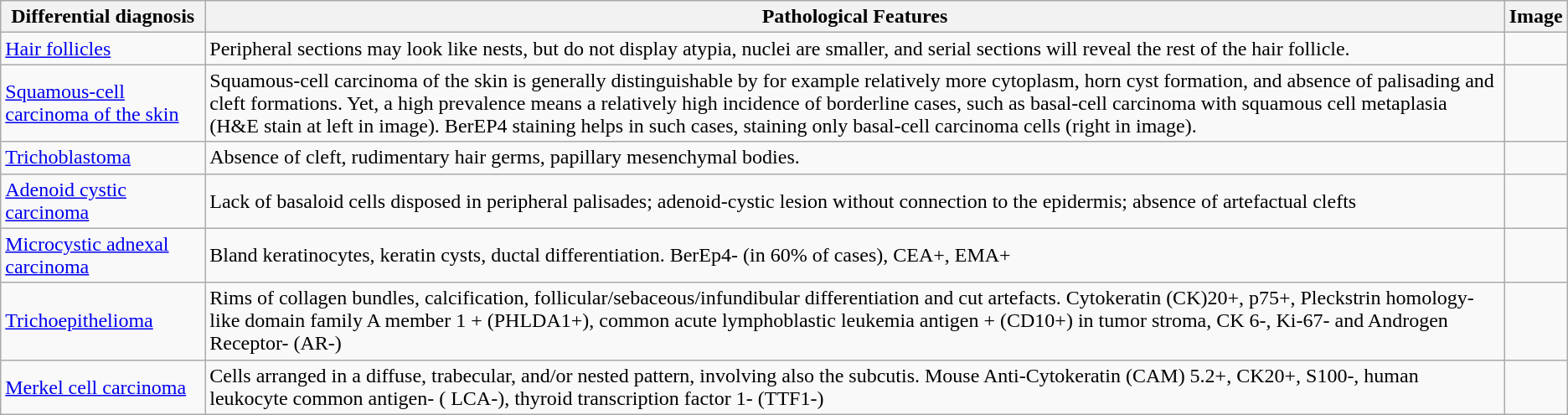<table class="wikitable">
<tr>
<th>Differential diagnosis</th>
<th>Pathological Features</th>
<th>Image</th>
</tr>
<tr>
<td><a href='#'>Hair follicles</a></td>
<td>Peripheral sections may look like nests, but do not display atypia, nuclei are smaller, and serial sections will reveal the rest of the hair follicle.</td>
<td></td>
</tr>
<tr>
<td><a href='#'>Squamous-cell carcinoma of the skin</a></td>
<td>Squamous-cell carcinoma of the skin is generally distinguishable by for example relatively more cytoplasm, horn cyst formation, and absence of palisading and cleft formations. Yet, a high prevalence means a relatively high incidence of borderline cases, such as basal-cell carcinoma with squamous cell metaplasia (H&E stain at left in image). BerEP4 staining helps in such cases, staining only basal-cell carcinoma cells (right in image).</td>
<td></td>
</tr>
<tr>
<td><a href='#'>Trichoblastoma</a></td>
<td>Absence of cleft, rudimentary hair germs, papillary mesenchymal bodies.</td>
<td></td>
</tr>
<tr>
<td><a href='#'>Adenoid cystic carcinoma</a></td>
<td>Lack of basaloid cells disposed in peripheral palisades; adenoid-cystic lesion without connection to the epidermis; absence of artefactual clefts</td>
<td></td>
</tr>
<tr>
<td><a href='#'>Microcystic adnexal carcinoma</a></td>
<td>Bland keratinocytes, keratin cysts, ductal differentiation. BerEp4- (in 60% of cases), CEA+, EMA+</td>
<td></td>
</tr>
<tr>
<td><a href='#'>Trichoepithelioma</a></td>
<td>Rims of collagen bundles, calcification, follicular/sebaceous/infundibular differentiation and cut artefacts. Cytokeratin (CK)20+, p75+, Pleckstrin homology-like domain family A member 1 + (PHLDA1+), common acute lymphoblastic leukemia antigen + (CD10+) in tumor stroma, CK 6-, Ki-67- and Androgen Receptor- (AR-)</td>
<td></td>
</tr>
<tr>
<td><a href='#'>Merkel cell carcinoma</a></td>
<td>Cells arranged in a diffuse, trabecular, and/or nested pattern, involving also the subcutis. Mouse Anti-Cytokeratin (CAM) 5.2+, CK20+, S100-, human leukocyte common antigen- ( LCA-), thyroid transcription factor 1- (TTF1-)</td>
<td></td>
</tr>
</table>
